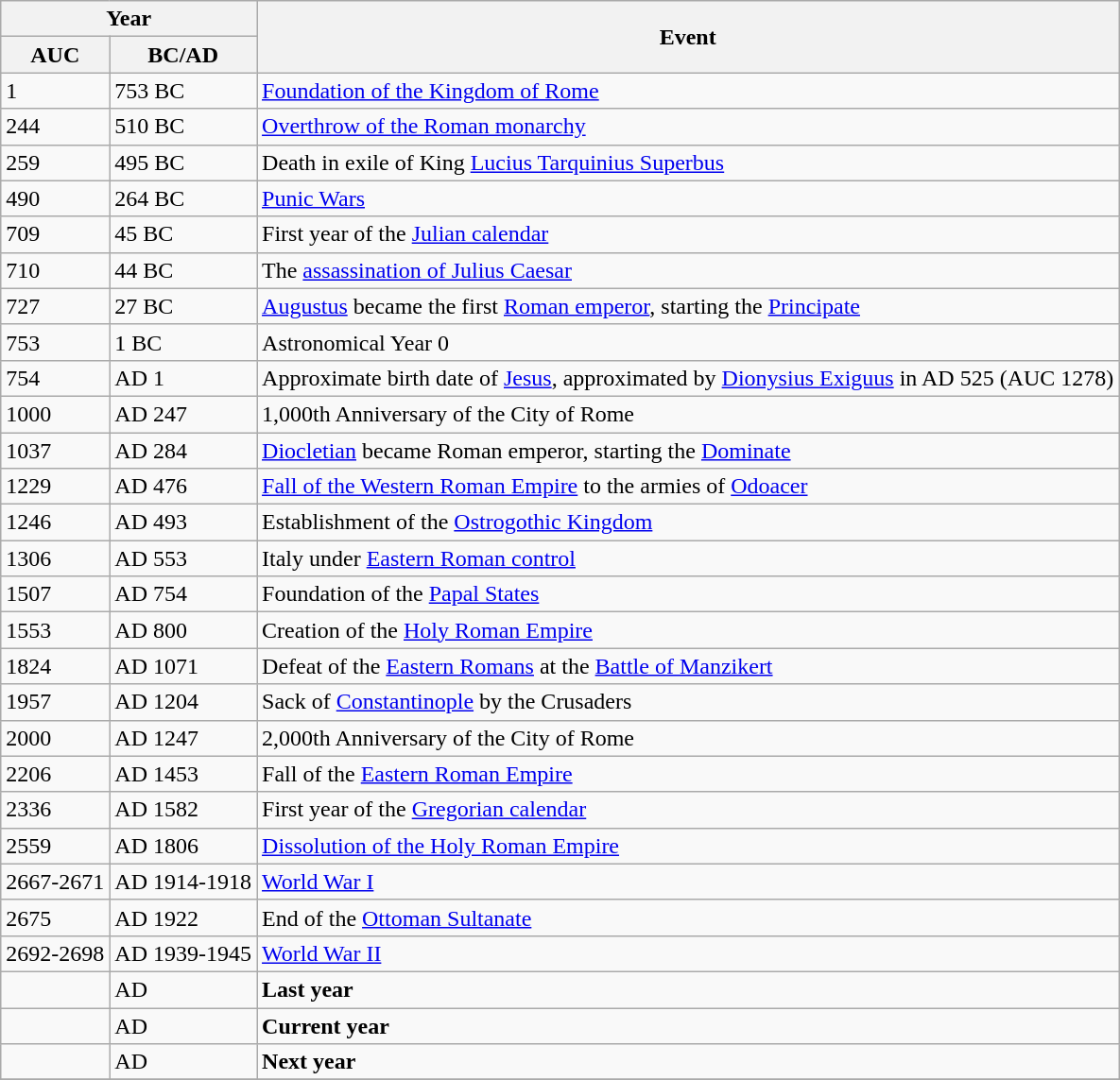<table class=wikitable>
<tr>
<th colspan=2>Year</th>
<th colspan=1 rowspan=2>Event</th>
</tr>
<tr>
<th>AUC</th>
<th>BC/AD</th>
</tr>
<tr>
<td>1</td>
<td>753 BC</td>
<td><a href='#'>Foundation of the Kingdom of Rome</a></td>
</tr>
<tr>
<td>244</td>
<td>510 BC</td>
<td><a href='#'>Overthrow of the Roman monarchy</a></td>
</tr>
<tr>
<td>259</td>
<td>495 BC</td>
<td>Death in exile of King <a href='#'>Lucius Tarquinius Superbus</a></td>
</tr>
<tr>
<td>490</td>
<td>264 BC</td>
<td><a href='#'>Punic Wars</a></td>
</tr>
<tr>
<td>709</td>
<td>45 BC</td>
<td>First year of the <a href='#'>Julian calendar</a></td>
</tr>
<tr>
<td>710</td>
<td>44 BC</td>
<td>The <a href='#'>assassination of Julius Caesar</a></td>
</tr>
<tr>
<td>727</td>
<td>27 BC</td>
<td><a href='#'>Augustus</a> became the first <a href='#'>Roman emperor</a>, starting the <a href='#'>Principate</a></td>
</tr>
<tr>
<td>753</td>
<td>1 BC</td>
<td>Astronomical Year 0</td>
</tr>
<tr>
<td>754</td>
<td>AD 1</td>
<td>Approximate birth date of <a href='#'>Jesus</a>, approximated by <a href='#'>Dionysius Exiguus</a> in AD 525 (AUC 1278)</td>
</tr>
<tr>
<td>1000</td>
<td>AD 247</td>
<td>1,000th Anniversary of the City of Rome</td>
</tr>
<tr>
<td>1037</td>
<td>AD 284</td>
<td><a href='#'>Diocletian</a> became Roman emperor, starting the <a href='#'>Dominate</a></td>
</tr>
<tr>
<td>1229</td>
<td>AD 476</td>
<td><a href='#'>Fall of the Western Roman Empire</a> to the armies of <a href='#'>Odoacer</a></td>
</tr>
<tr>
<td>1246</td>
<td>AD 493</td>
<td>Establishment of the <a href='#'>Ostrogothic Kingdom</a></td>
</tr>
<tr>
<td>1306</td>
<td>AD 553</td>
<td>Italy under <a href='#'>Eastern Roman control</a></td>
</tr>
<tr>
<td>1507</td>
<td>AD 754</td>
<td>Foundation of the <a href='#'>Papal States</a></td>
</tr>
<tr>
<td>1553</td>
<td>AD 800</td>
<td>Creation of the <a href='#'>Holy Roman Empire</a></td>
</tr>
<tr>
<td>1824</td>
<td>AD 1071</td>
<td>Defeat of the <a href='#'>Eastern Romans</a> at the <a href='#'>Battle of Manzikert</a></td>
</tr>
<tr>
<td>1957</td>
<td>AD 1204</td>
<td>Sack of <a href='#'>Constantinople</a> by the Crusaders</td>
</tr>
<tr>
<td>2000</td>
<td>AD 1247</td>
<td>2,000th Anniversary of the City of Rome</td>
</tr>
<tr>
<td>2206</td>
<td>AD 1453</td>
<td>Fall of the <a href='#'>Eastern Roman Empire</a></td>
</tr>
<tr>
<td>2336</td>
<td>AD 1582</td>
<td>First year of the <a href='#'>Gregorian calendar</a></td>
</tr>
<tr>
<td>2559</td>
<td>AD 1806</td>
<td><a href='#'>Dissolution of the Holy Roman Empire</a></td>
</tr>
<tr>
<td>2667-2671</td>
<td>AD 1914-1918</td>
<td><a href='#'>World War I</a></td>
</tr>
<tr>
<td>2675</td>
<td>AD 1922</td>
<td>End of the <a href='#'>Ottoman Sultanate</a></td>
</tr>
<tr>
<td>2692-2698</td>
<td>AD 1939-1945</td>
<td><a href='#'>World War II</a></td>
</tr>
<tr>
<td></td>
<td>AD </td>
<td><strong>Last year</strong></td>
</tr>
<tr>
<td></td>
<td>AD </td>
<td><strong>Current year</strong></td>
</tr>
<tr>
<td></td>
<td>AD </td>
<td><strong>Next year</strong></td>
</tr>
<tr>
</tr>
</table>
